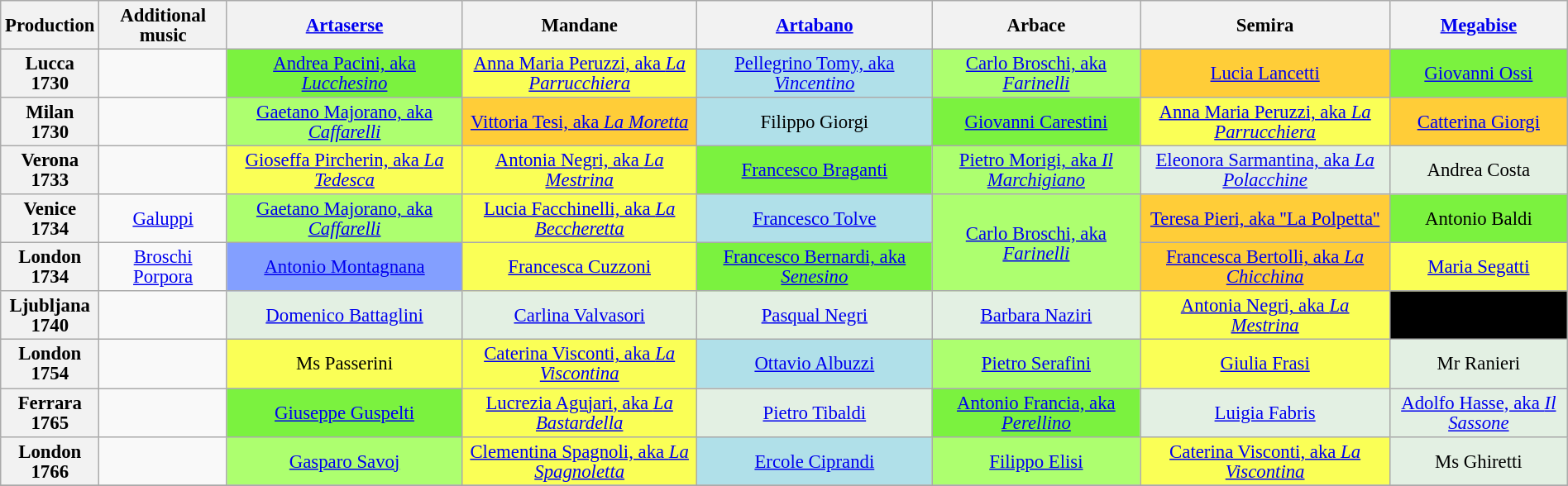<table class="wikitable" style="text-align:center; font-size:95%; line-height:16px; width:100%">
<tr>
<th scope="col" style "width:8%">Production</th>
<th scope="col" style "width:8%">Additional music</th>
<th scope="col" style="width:15%"><a href='#'>Artaserse</a></th>
<th scope="col" style="width:15%">Mandane</th>
<th scope="col" style="width:15%"><a href='#'>Artabano</a></th>
<th scope="col" style "width:15%">Arbace</th>
<th scope="col" style "width:15%">Semira</th>
<th scope="col" style "width:15%"><a href='#'>Megabise</a></th>
</tr>
<tr>
<th scope="row">Lucca<br> 1730</th>
<td></td>
<td style="background-color: #7BF23F;"><a href='#'>Andrea Pacini, aka <em>Lucchesino</em></a></td>
<td style="background-color: #FAFF56;"><a href='#'>Anna Maria Peruzzi, aka <em>La Parrucchiera</em></a></td>
<td style="background-color: #B0E0E9;"><a href='#'>Pellegrino Tomy, aka <em>Vincentino</em></a></td>
<td style="background-color: #ADFF6F;"><a href='#'>Carlo Broschi, aka <em>Farinelli</em></a></td>
<td style="background-color: #FFCD38;"><a href='#'>Lucia Lancetti</a></td>
<td style="background-color: #7BF23F;"><a href='#'>Giovanni Ossi</a></td>
</tr>
<tr>
<th scope="row">Milan<br> 1730</th>
<td></td>
<td style="background-color: #ADFF6F;"><a href='#'>Gaetano Majorano, aka <em>Caffarelli</em></a></td>
<td style="background-color: #FFCD38;"><a href='#'>Vittoria Tesi, aka <em> La Moretta</em></a></td>
<td style="background-color: #B0E0E9;">Filippo Giorgi</td>
<td style="background-color: #7BF23F;"><a href='#'>Giovanni Carestini</a></td>
<td style="background-color: #FAFF56;"><a href='#'>Anna Maria Peruzzi, aka <em>La Parrucchiera</em></a></td>
<td style="background-color: #FFCD38;"><a href='#'>Catterina Giorgi</a></td>
</tr>
<tr>
<th scope="row">Verona<br> 1733</th>
<td></td>
<td style="background-color: #FAFF56;"><a href='#'>Gioseffa Pircherin, aka <em>La Tedesca</em></a></td>
<td style="background-color: #FAFF56;"><a href='#'>Antonia Negri, aka <em>La Mestrina</em></a></td>
<td style="background-color: #7BF23F;"><a href='#'>Francesco Braganti</a></td>
<td style="background-color: #ADFF6F;"><a href='#'>Pietro Morigi, aka <em>Il Marchigiano</em></a></td>
<td style="background-color: #E3F0E3;"><a href='#'>Eleonora Sarmantina, aka <em>La Polacchine</em></a></td>
<td style="background-color: #E3F0E3;">Andrea Costa</td>
</tr>
<tr>
<th scope="row">Venice<br> 1734</th>
<td><a href='#'>Galuppi</a></td>
<td style="background-color: #ADFF6F;"><a href='#'>Gaetano Majorano, aka <em>Caffarelli</em></a></td>
<td style="background-color: #FAFF56;"><a href='#'>Lucia Facchinelli, aka <em>La Beccheretta</em></a></td>
<td style="background-color: #B0E0E9;"><a href='#'>Francesco Tolve</a></td>
<td rowspan="2" style="background-color: #ADFF6F;"><a href='#'>Carlo Broschi, aka <em>Farinelli</em></a></td>
<td style="background-color: #FFCD38;"><a href='#'>Teresa Pieri, aka ''La Polpetta''</a></td>
<td style="background-color: #7BF23F;">Antonio Baldi</td>
</tr>
<tr>
<th scope="row">London<br> 1734</th>
<td><a href='#'>Broschi</a><br> <a href='#'>Porpora</a></td>
<td style="background-color: #839FFF;"><a href='#'>Antonio Montagnana</a></td>
<td style="background-color: #FAFF56;"><a href='#'>Francesca Cuzzoni</a></td>
<td style="background-color: #7BF23F;"><a href='#'>Francesco Bernardi, aka <em>Senesino</em></a></td>
<td style="background-color: #FFCD38;"><a href='#'>Francesca Bertolli, aka <em> La Chicchina</em></a></td>
<td style="background-color: #FAFF56;"><a href='#'>Maria Segatti</a></td>
</tr>
<tr>
<th scope="row">Ljubljana<br> 1740</th>
<td></td>
<td style="background-color: #E3F0E3;"><a href='#'>Domenico Battaglini</a></td>
<td style="background-color: #E3F0E3;"><a href='#'>Carlina Valvasori</a></td>
<td style="background-color: #E3F0E3;"><a href='#'>Pasqual Negri</a></td>
<td style="background-color: #E3F0E3;"><a href='#'>Barbara Naziri</a></td>
<td style="background-color: #FAFF56;"><a href='#'>Antonia Negri, aka <em>La Mestrina</em></a></td>
<td style="background-color: black;"></td>
</tr>
<tr>
<th scope="row">London<br> 1754</th>
<td></td>
<td style="background-color: #FAFF56;">Ms Passerini</td>
<td style="background-color: #FAFF56;"><a href='#'>Caterina Visconti, aka <em>La Viscontina</em></a></td>
<td style="background-color: #B0E0E9;"><a href='#'>Ottavio Albuzzi</a></td>
<td style="background-color: #ADFF6F;"><a href='#'>Pietro Serafini</a></td>
<td style="background-color: #FAFF56;"><a href='#'>Giulia Frasi</a></td>
<td style="background-color: #E3F0E3;">Mr Ranieri</td>
</tr>
<tr>
<th scope="row">Ferrara<br> 1765</th>
<td></td>
<td style="background-color: #7BF23F;"><a href='#'>Giuseppe Guspelti</a></td>
<td style="background-color: #FAFF56;"><a href='#'>Lucrezia Agujari, aka <em>La Bastardella</em></a></td>
<td style="background-color: #E3F0E3;"><a href='#'>Pietro Tibaldi</a></td>
<td style="background-color: #7BF23F;"><a href='#'> Antonio Francia, aka <em>Perellino</em></a></td>
<td style="background-color: #E3F0E3;"><a href='#'>Luigia Fabris</a></td>
<td style="background-color: #E3F0E3;"><a href='#'>Adolfo Hasse, aka <em>Il Sassone</em></a></td>
</tr>
<tr>
<th scope="row">London<br> 1766</th>
<td></td>
<td style="background-color: #ADFF6F;"><a href='#'>Gasparo Savoj</a></td>
<td style="background-color: #FAFF56;"><a href='#'>Clementina Spagnoli, aka <em>La Spagnoletta</em></a></td>
<td style="background-color: #B0E0E9; "><a href='#'>Ercole Ciprandi</a></td>
<td style="background-color: #ADFF6F;"><a href='#'>Filippo Elisi</a></td>
<td style="background-color: #FAFF56;"><a href='#'>Caterina Visconti, aka <em>La Viscontina</em></a></td>
<td style="background-color: #E3F0E3;">Ms Ghiretti</td>
</tr>
<tr>
</tr>
</table>
